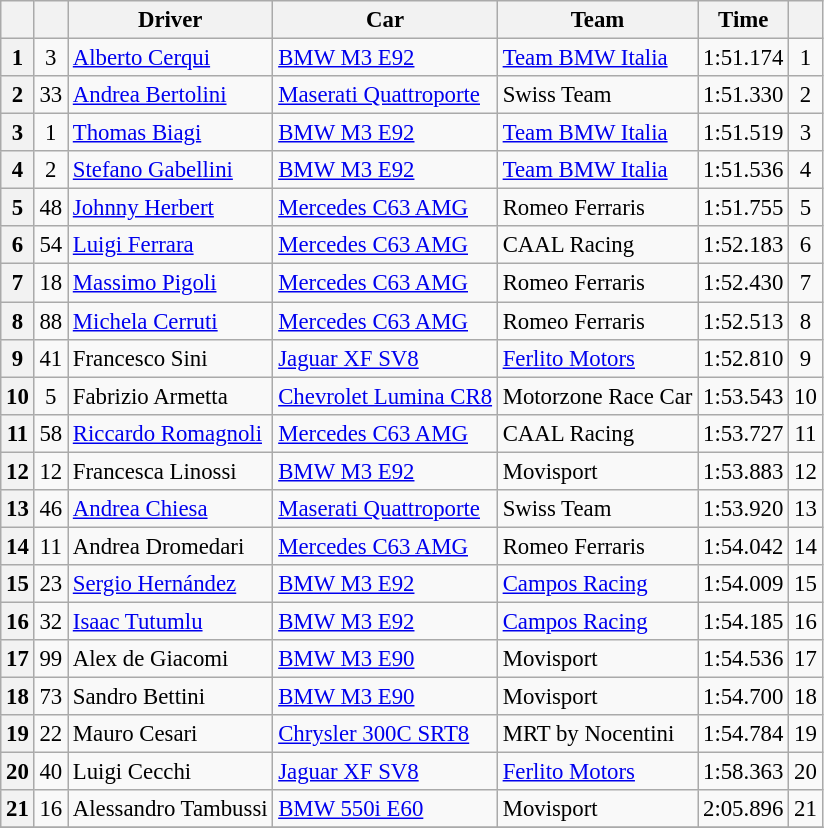<table class="wikitable sortable" style="font-size:95%">
<tr>
<th></th>
<th></th>
<th>Driver</th>
<th>Car</th>
<th>Team</th>
<th>Time</th>
<th></th>
</tr>
<tr>
<th>1</th>
<td align=center>3</td>
<td> <a href='#'>Alberto Cerqui</a></td>
<td><a href='#'>BMW M3 E92</a></td>
<td> <a href='#'>Team BMW Italia</a></td>
<td>1:51.174</td>
<td align=center>1</td>
</tr>
<tr>
<th>2</th>
<td align=center>33</td>
<td> <a href='#'>Andrea Bertolini</a></td>
<td><a href='#'>Maserati Quattroporte</a></td>
<td> Swiss Team</td>
<td>1:51.330</td>
<td align=center>2</td>
</tr>
<tr>
<th>3</th>
<td align=center>1</td>
<td> <a href='#'>Thomas Biagi</a></td>
<td><a href='#'>BMW M3 E92</a></td>
<td> <a href='#'>Team BMW Italia</a></td>
<td>1:51.519</td>
<td align=center>3</td>
</tr>
<tr>
<th>4</th>
<td align=center>2</td>
<td> <a href='#'>Stefano Gabellini</a></td>
<td><a href='#'>BMW M3 E92</a></td>
<td> <a href='#'>Team BMW Italia</a></td>
<td>1:51.536</td>
<td align=center>4</td>
</tr>
<tr>
<th>5</th>
<td align=center>48</td>
<td> <a href='#'>Johnny Herbert</a></td>
<td><a href='#'>Mercedes C63 AMG</a></td>
<td> Romeo Ferraris</td>
<td>1:51.755</td>
<td align=center>5</td>
</tr>
<tr>
<th>6</th>
<td align=center>54</td>
<td> <a href='#'>Luigi Ferrara</a></td>
<td><a href='#'>Mercedes C63 AMG</a></td>
<td> CAAL Racing</td>
<td>1:52.183</td>
<td align=center>6</td>
</tr>
<tr>
<th>7</th>
<td align=center>18</td>
<td> <a href='#'>Massimo Pigoli</a></td>
<td><a href='#'>Mercedes C63 AMG</a></td>
<td> Romeo Ferraris</td>
<td>1:52.430</td>
<td align=center>7</td>
</tr>
<tr>
<th>8</th>
<td align=center>88</td>
<td> <a href='#'>Michela Cerruti</a></td>
<td><a href='#'>Mercedes C63 AMG</a></td>
<td> Romeo Ferraris</td>
<td>1:52.513</td>
<td align=center>8</td>
</tr>
<tr>
<th>9</th>
<td align=center>41</td>
<td> Francesco Sini</td>
<td><a href='#'>Jaguar XF SV8</a></td>
<td> <a href='#'>Ferlito Motors</a></td>
<td>1:52.810</td>
<td align=center>9</td>
</tr>
<tr>
<th>10</th>
<td align=center>5</td>
<td> Fabrizio Armetta</td>
<td><a href='#'>Chevrolet Lumina CR8</a></td>
<td> Motorzone Race Car</td>
<td>1:53.543</td>
<td align=center>10</td>
</tr>
<tr>
<th>11</th>
<td align=center>58</td>
<td> <a href='#'>Riccardo Romagnoli</a></td>
<td><a href='#'>Mercedes C63 AMG</a></td>
<td> CAAL Racing</td>
<td>1:53.727</td>
<td align=center>11</td>
</tr>
<tr>
<th>12</th>
<td align=center>12</td>
<td> Francesca Linossi</td>
<td><a href='#'>BMW M3 E92</a></td>
<td> Movisport</td>
<td>1:53.883</td>
<td align=center>12</td>
</tr>
<tr>
<th>13</th>
<td align=center>46</td>
<td> <a href='#'>Andrea Chiesa</a></td>
<td><a href='#'>Maserati Quattroporte</a></td>
<td> Swiss Team</td>
<td>1:53.920</td>
<td align=center>13</td>
</tr>
<tr>
<th>14</th>
<td align=center>11</td>
<td> Andrea Dromedari</td>
<td><a href='#'>Mercedes C63 AMG</a></td>
<td> Romeo Ferraris</td>
<td>1:54.042</td>
<td align=center>14</td>
</tr>
<tr>
<th>15</th>
<td align=center>23</td>
<td> <a href='#'>Sergio Hernández</a></td>
<td><a href='#'>BMW M3 E92</a></td>
<td> <a href='#'>Campos Racing</a></td>
<td>1:54.009</td>
<td align=center>15</td>
</tr>
<tr>
<th>16</th>
<td align=center>32</td>
<td> <a href='#'>Isaac Tutumlu</a></td>
<td><a href='#'>BMW M3 E92</a></td>
<td> <a href='#'>Campos Racing</a></td>
<td>1:54.185</td>
<td align=center>16</td>
</tr>
<tr>
<th>17</th>
<td align=center>99</td>
<td> Alex de Giacomi</td>
<td><a href='#'>BMW M3 E90</a></td>
<td> Movisport</td>
<td>1:54.536</td>
<td align=center>17</td>
</tr>
<tr>
<th>18</th>
<td align=center>73</td>
<td> Sandro Bettini</td>
<td><a href='#'>BMW M3 E90</a></td>
<td> Movisport</td>
<td>1:54.700</td>
<td align=center>18</td>
</tr>
<tr>
<th>19</th>
<td align=center>22</td>
<td> Mauro Cesari</td>
<td><a href='#'>Chrysler 300C SRT8</a></td>
<td> MRT by Nocentini</td>
<td>1:54.784</td>
<td align=center>19</td>
</tr>
<tr>
<th>20</th>
<td align=center>40</td>
<td> Luigi Cecchi</td>
<td><a href='#'>Jaguar XF SV8</a></td>
<td> <a href='#'>Ferlito Motors</a></td>
<td>1:58.363</td>
<td align=center>20</td>
</tr>
<tr>
<th>21</th>
<td align=center>16</td>
<td> Alessandro Tambussi</td>
<td><a href='#'>BMW 550i E60</a></td>
<td> Movisport</td>
<td>2:05.896</td>
<td align=center>21</td>
</tr>
<tr>
</tr>
</table>
